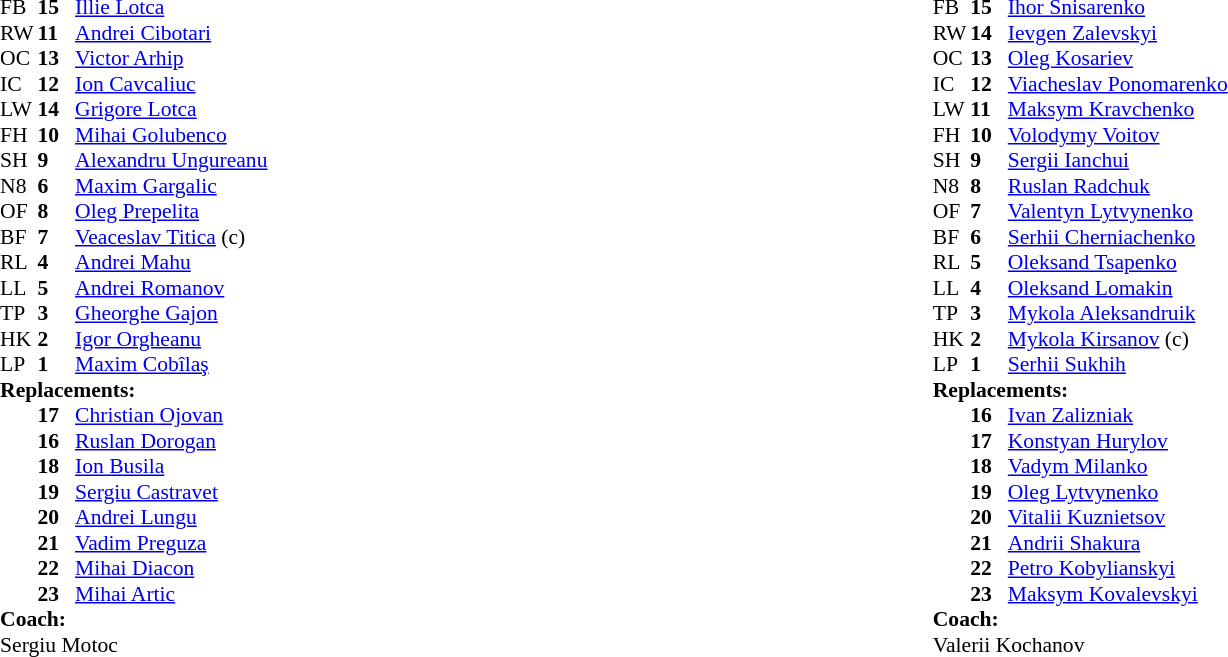<table style="width:100%">
<tr>
<td style="vertical-align:top;width:50%"><br><table style="font-size:90%" cellspacing="0" cellpadding="0" align="center">
<tr>
<th width="25"></th>
<th width="25"></th>
</tr>
<tr>
<td>FB</td>
<td><strong>15</strong></td>
<td><a href='#'>Illie Lotca</a></td>
</tr>
<tr>
<td>RW</td>
<td><strong>11</strong></td>
<td><a href='#'>Andrei Cibotari</a></td>
</tr>
<tr>
<td>OC</td>
<td><strong>13</strong></td>
<td><a href='#'>Victor Arhip</a></td>
</tr>
<tr>
<td>IC</td>
<td><strong>12</strong></td>
<td><a href='#'>Ion Cavcaliuc</a></td>
</tr>
<tr>
<td>LW</td>
<td><strong>14</strong></td>
<td><a href='#'>Grigore Lotca</a></td>
</tr>
<tr>
<td>FH</td>
<td><strong>10</strong></td>
<td><a href='#'>Mihai Golubenco</a></td>
<td></td>
<td></td>
</tr>
<tr>
<td>SH</td>
<td><strong>9</strong></td>
<td><a href='#'>Alexandru Ungureanu</a></td>
</tr>
<tr>
<td>N8</td>
<td><strong>6</strong></td>
<td><a href='#'>Maxim Gargalic</a></td>
</tr>
<tr>
<td>OF</td>
<td><strong>8</strong></td>
<td><a href='#'>Oleg Prepelita</a></td>
</tr>
<tr>
<td>BF</td>
<td><strong>7</strong></td>
<td><a href='#'>Veaceslav Titica</a> (c)</td>
<td></td>
<td></td>
</tr>
<tr>
<td>RL</td>
<td><strong>4</strong></td>
<td><a href='#'>Andrei Mahu</a></td>
</tr>
<tr>
<td>LL</td>
<td><strong>5</strong></td>
<td><a href='#'>Andrei Romanov</a></td>
<td></td>
<td></td>
</tr>
<tr>
<td>TP</td>
<td><strong>3</strong></td>
<td><a href='#'>Gheorghe Gajon</a></td>
</tr>
<tr>
<td>HK</td>
<td><strong>2</strong></td>
<td><a href='#'>Igor Orgheanu</a></td>
<td></td>
<td></td>
</tr>
<tr>
<td>LP</td>
<td><strong>1</strong></td>
<td><a href='#'>Maxim Cobîlaş</a></td>
<td></td>
<td colspan=2></td>
</tr>
<tr>
<td colspan=3><strong>Replacements:</strong></td>
</tr>
<tr>
<td></td>
<td><strong>17</strong></td>
<td><a href='#'>Christian Ojovan</a></td>
</tr>
<tr>
<td></td>
<td><strong>16</strong></td>
<td><a href='#'>Ruslan Dorogan</a></td>
<td></td>
<td></td>
</tr>
<tr>
<td></td>
<td><strong>18</strong></td>
<td><a href='#'>Ion Busila</a></td>
</tr>
<tr>
<td></td>
<td><strong>19</strong></td>
<td><a href='#'>Sergiu Castravet</a></td>
<td></td>
<td></td>
</tr>
<tr>
<td></td>
<td><strong>20</strong></td>
<td><a href='#'>Andrei Lungu</a></td>
<td></td>
<td></td>
<td></td>
</tr>
<tr>
<td></td>
<td><strong>21</strong></td>
<td><a href='#'>Vadim Preguza</a></td>
</tr>
<tr>
<td></td>
<td><strong>22</strong></td>
<td><a href='#'>Mihai Diacon</a></td>
<td></td>
<td></td>
</tr>
<tr>
<td></td>
<td><strong>23</strong></td>
<td><a href='#'>Mihai Artic</a></td>
<td></td>
<td></td>
</tr>
<tr>
<td colspan=3><strong>Coach:</strong></td>
</tr>
<tr>
<td colspan="4">Sergiu Motoc</td>
</tr>
</table>
</td>
<td style="vertical-align:top;width:50%"><br><table style="font-size:90%" cellspacing="0" cellpadding="0" align="center">
<tr>
<th width="25"></th>
<th width="25"></th>
</tr>
<tr>
<td>FB</td>
<td><strong>15</strong></td>
<td><a href='#'>Ihor Snisarenko</a></td>
</tr>
<tr>
<td>RW</td>
<td><strong>14</strong></td>
<td><a href='#'>Ievgen Zalevskyi</a></td>
<td></td>
<td></td>
</tr>
<tr>
<td>OC</td>
<td><strong>13</strong></td>
<td><a href='#'>Oleg Kosariev</a></td>
</tr>
<tr>
<td>IC</td>
<td><strong>12</strong></td>
<td><a href='#'>Viacheslav Ponomarenko</a></td>
</tr>
<tr>
<td>LW</td>
<td><strong>11</strong></td>
<td><a href='#'>Maksym Kravchenko</a></td>
<td></td>
<td></td>
<td></td>
</tr>
<tr>
<td>FH</td>
<td><strong>10</strong></td>
<td><a href='#'>Volodymy Voitov</a></td>
</tr>
<tr>
<td>SH</td>
<td><strong>9</strong></td>
<td><a href='#'>Sergii Ianchui</a></td>
</tr>
<tr>
<td>N8</td>
<td><strong>8</strong></td>
<td><a href='#'>Ruslan Radchuk</a></td>
</tr>
<tr>
<td>OF</td>
<td><strong>7</strong></td>
<td><a href='#'>Valentyn Lytvynenko</a></td>
</tr>
<tr>
<td>BF</td>
<td><strong>6</strong></td>
<td><a href='#'>Serhii Cherniachenko</a></td>
</tr>
<tr>
<td>RL</td>
<td><strong>5</strong></td>
<td><a href='#'>Oleksand Tsapenko</a></td>
</tr>
<tr>
<td>LL</td>
<td><strong>4</strong></td>
<td><a href='#'>Oleksand Lomakin</a></td>
</tr>
<tr>
<td>TP</td>
<td><strong>3</strong></td>
<td><a href='#'>Mykola Aleksandruik</a></td>
<td></td>
<td></td>
</tr>
<tr>
<td>HK</td>
<td><strong>2</strong></td>
<td><a href='#'>Mykola Kirsanov</a> (c)</td>
<td></td>
<td></td>
</tr>
<tr>
<td>LP</td>
<td><strong>1</strong></td>
<td><a href='#'>Serhii Sukhih</a></td>
<td></td>
<td></td>
</tr>
<tr>
<td colspan=3><strong>Replacements:</strong></td>
</tr>
<tr>
<td></td>
<td><strong>16</strong></td>
<td><a href='#'>Ivan Zalizniak</a></td>
<td></td>
<td></td>
</tr>
<tr>
<td></td>
<td><strong>17</strong></td>
<td><a href='#'>Konstyan Hurylov</a></td>
<td></td>
<td></td>
</tr>
<tr>
<td></td>
<td><strong>18</strong></td>
<td><a href='#'>Vadym Milanko</a></td>
<td></td>
<td></td>
</tr>
<tr>
<td></td>
<td><strong>19</strong></td>
<td><a href='#'>Oleg Lytvynenko</a></td>
<td></td>
<td></td>
</tr>
<tr>
<td></td>
<td><strong>20</strong></td>
<td><a href='#'>Vitalii Kuznietsov</a></td>
</tr>
<tr>
<td></td>
<td><strong>21</strong></td>
<td><a href='#'>Andrii Shakura</a></td>
<td></td>
<td></td>
</tr>
<tr>
<td></td>
<td><strong>22</strong></td>
<td><a href='#'>Petro Kobylianskyi</a></td>
<td></td>
<td></td>
</tr>
<tr>
<td></td>
<td><strong>23</strong></td>
<td><a href='#'>Maksym Kovalevskyi</a></td>
<td></td>
<td></td>
</tr>
<tr>
<td colspan=3><strong>Coach:</strong></td>
</tr>
<tr>
<td colspan="4"> Valerii Kochanov</td>
</tr>
</table>
</td>
</tr>
</table>
